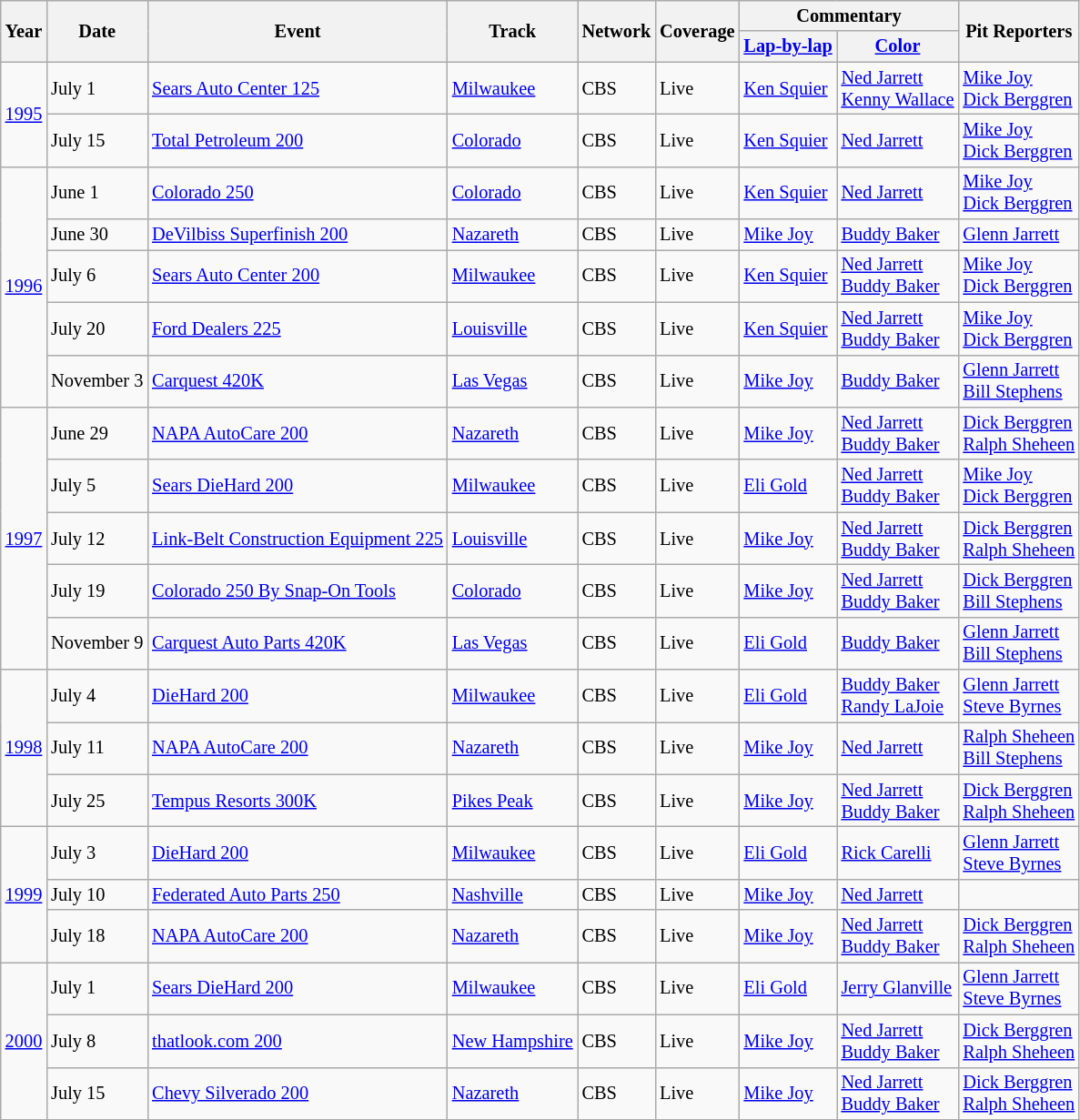<table class="wikitable" style="font-size: 85%;">
<tr>
<th rowspan=2>Year</th>
<th rowspan=2>Date</th>
<th rowspan=2>Event</th>
<th rowspan=2>Track</th>
<th rowspan=2>Network</th>
<th rowspan=2>Coverage</th>
<th colspan=2>Commentary</th>
<th rowspan=2>Pit Reporters</th>
</tr>
<tr>
<th><a href='#'>Lap-by-lap</a></th>
<th><a href='#'>Color</a></th>
</tr>
<tr>
<td rowspan=2><a href='#'>1995</a></td>
<td>July 1</td>
<td><a href='#'>Sears Auto Center 125</a></td>
<td><a href='#'>Milwaukee</a></td>
<td>CBS</td>
<td>Live</td>
<td><a href='#'>Ken Squier</a></td>
<td><a href='#'>Ned Jarrett</a> <br> <a href='#'>Kenny Wallace</a></td>
<td><a href='#'>Mike Joy</a> <br> <a href='#'>Dick Berggren</a></td>
</tr>
<tr>
<td>July 15</td>
<td><a href='#'>Total Petroleum 200</a></td>
<td><a href='#'>Colorado</a></td>
<td>CBS</td>
<td>Live</td>
<td><a href='#'>Ken Squier</a></td>
<td><a href='#'>Ned Jarrett</a></td>
<td><a href='#'>Mike Joy</a> <br> <a href='#'>Dick Berggren</a></td>
</tr>
<tr>
<td rowspan=5><a href='#'>1996</a></td>
<td>June 1</td>
<td><a href='#'>Colorado 250</a></td>
<td><a href='#'>Colorado</a></td>
<td>CBS</td>
<td>Live</td>
<td><a href='#'>Ken Squier</a></td>
<td><a href='#'>Ned Jarrett</a></td>
<td><a href='#'>Mike Joy</a> <br> <a href='#'>Dick Berggren</a></td>
</tr>
<tr>
<td>June 30</td>
<td><a href='#'>DeVilbiss Superfinish 200</a></td>
<td><a href='#'>Nazareth</a></td>
<td>CBS</td>
<td>Live</td>
<td><a href='#'>Mike Joy</a></td>
<td><a href='#'>Buddy Baker</a></td>
<td><a href='#'>Glenn Jarrett</a></td>
</tr>
<tr>
<td>July 6</td>
<td><a href='#'>Sears Auto Center 200</a></td>
<td><a href='#'>Milwaukee</a></td>
<td>CBS</td>
<td>Live</td>
<td><a href='#'>Ken Squier</a></td>
<td><a href='#'>Ned Jarrett</a> <br> <a href='#'>Buddy Baker</a></td>
<td><a href='#'>Mike Joy</a> <br> <a href='#'>Dick Berggren</a></td>
</tr>
<tr>
<td>July 20</td>
<td><a href='#'>Ford Dealers 225</a></td>
<td><a href='#'>Louisville</a></td>
<td>CBS</td>
<td>Live</td>
<td><a href='#'>Ken Squier</a></td>
<td><a href='#'>Ned Jarrett</a> <br> <a href='#'>Buddy Baker</a></td>
<td><a href='#'>Mike Joy</a> <br> <a href='#'>Dick Berggren</a></td>
</tr>
<tr>
<td>November 3</td>
<td><a href='#'>Carquest 420K</a></td>
<td><a href='#'>Las Vegas</a></td>
<td>CBS</td>
<td>Live</td>
<td><a href='#'>Mike Joy</a></td>
<td><a href='#'>Buddy Baker</a></td>
<td><a href='#'>Glenn Jarrett</a> <br> <a href='#'>Bill Stephens</a></td>
</tr>
<tr>
<td rowspan=5><a href='#'>1997</a></td>
<td>June 29</td>
<td><a href='#'>NAPA AutoCare 200</a></td>
<td><a href='#'>Nazareth</a></td>
<td>CBS</td>
<td>Live</td>
<td><a href='#'>Mike Joy</a></td>
<td><a href='#'>Ned Jarrett</a> <br> <a href='#'>Buddy Baker</a></td>
<td><a href='#'>Dick Berggren</a> <br> <a href='#'>Ralph Sheheen</a></td>
</tr>
<tr>
<td>July 5</td>
<td><a href='#'>Sears DieHard 200</a></td>
<td><a href='#'>Milwaukee</a></td>
<td>CBS</td>
<td>Live</td>
<td><a href='#'>Eli Gold</a></td>
<td><a href='#'>Ned Jarrett</a> <br> <a href='#'>Buddy Baker</a></td>
<td><a href='#'>Mike Joy</a> <br> <a href='#'>Dick Berggren</a></td>
</tr>
<tr>
<td>July 12</td>
<td><a href='#'>Link-Belt Construction Equipment 225</a></td>
<td><a href='#'>Louisville</a></td>
<td>CBS</td>
<td>Live</td>
<td><a href='#'>Mike Joy</a></td>
<td><a href='#'>Ned Jarrett</a> <br> <a href='#'>Buddy Baker</a></td>
<td><a href='#'>Dick Berggren</a> <br> <a href='#'>Ralph Sheheen</a></td>
</tr>
<tr>
<td>July 19</td>
<td><a href='#'>Colorado 250 By Snap-On Tools</a></td>
<td><a href='#'>Colorado</a></td>
<td>CBS</td>
<td>Live</td>
<td><a href='#'>Mike Joy</a></td>
<td><a href='#'>Ned Jarrett</a> <br> <a href='#'>Buddy Baker</a></td>
<td><a href='#'>Dick Berggren</a> <br> <a href='#'>Bill Stephens</a></td>
</tr>
<tr>
<td>November 9</td>
<td><a href='#'>Carquest Auto Parts 420K</a></td>
<td><a href='#'>Las Vegas</a></td>
<td>CBS</td>
<td>Live</td>
<td><a href='#'>Eli Gold</a></td>
<td><a href='#'>Buddy Baker</a></td>
<td><a href='#'>Glenn Jarrett</a> <br> <a href='#'>Bill Stephens</a></td>
</tr>
<tr>
<td rowspan=3><a href='#'>1998</a></td>
<td>July 4</td>
<td><a href='#'>DieHard 200</a></td>
<td><a href='#'>Milwaukee</a></td>
<td>CBS</td>
<td>Live</td>
<td><a href='#'>Eli Gold</a></td>
<td><a href='#'>Buddy Baker</a> <br> <a href='#'>Randy LaJoie</a></td>
<td><a href='#'>Glenn Jarrett</a> <br> <a href='#'>Steve Byrnes</a></td>
</tr>
<tr>
<td>July 11</td>
<td><a href='#'>NAPA AutoCare 200</a></td>
<td><a href='#'>Nazareth</a></td>
<td>CBS</td>
<td>Live</td>
<td><a href='#'>Mike Joy</a></td>
<td><a href='#'>Ned Jarrett</a></td>
<td><a href='#'>Ralph Sheheen</a> <br> <a href='#'>Bill Stephens</a></td>
</tr>
<tr>
<td>July 25</td>
<td><a href='#'>Tempus Resorts 300K</a></td>
<td><a href='#'>Pikes Peak</a></td>
<td>CBS</td>
<td>Live</td>
<td><a href='#'>Mike Joy</a></td>
<td><a href='#'>Ned Jarrett</a> <br> <a href='#'>Buddy Baker</a></td>
<td><a href='#'>Dick Berggren</a> <br> <a href='#'>Ralph Sheheen</a></td>
</tr>
<tr>
<td rowspan=3><a href='#'>1999</a></td>
<td>July 3</td>
<td><a href='#'>DieHard 200</a></td>
<td><a href='#'>Milwaukee</a></td>
<td>CBS</td>
<td>Live</td>
<td><a href='#'>Eli Gold</a></td>
<td><a href='#'>Rick Carelli</a></td>
<td><a href='#'>Glenn Jarrett</a> <br> <a href='#'>Steve Byrnes</a></td>
</tr>
<tr>
<td>July 10</td>
<td><a href='#'>Federated Auto Parts 250</a></td>
<td><a href='#'>Nashville</a></td>
<td>CBS</td>
<td>Live</td>
<td><a href='#'>Mike Joy</a></td>
<td><a href='#'>Ned Jarrett</a></td>
<td></td>
</tr>
<tr>
<td>July 18</td>
<td><a href='#'>NAPA AutoCare 200</a></td>
<td><a href='#'>Nazareth</a></td>
<td>CBS</td>
<td>Live</td>
<td><a href='#'>Mike Joy</a></td>
<td><a href='#'>Ned Jarrett</a> <br> <a href='#'>Buddy Baker</a></td>
<td><a href='#'>Dick Berggren</a> <br> <a href='#'>Ralph Sheheen</a></td>
</tr>
<tr>
<td rowspan=3><a href='#'>2000</a></td>
<td>July 1</td>
<td><a href='#'>Sears DieHard 200</a></td>
<td><a href='#'>Milwaukee</a></td>
<td>CBS</td>
<td>Live</td>
<td><a href='#'>Eli Gold</a></td>
<td><a href='#'>Jerry Glanville</a></td>
<td><a href='#'>Glenn Jarrett</a> <br> <a href='#'>Steve Byrnes</a></td>
</tr>
<tr>
<td>July 8</td>
<td><a href='#'>thatlook.com 200</a></td>
<td><a href='#'>New Hampshire</a></td>
<td>CBS</td>
<td>Live</td>
<td><a href='#'>Mike Joy</a></td>
<td><a href='#'>Ned Jarrett</a> <br> <a href='#'>Buddy Baker</a></td>
<td><a href='#'>Dick Berggren</a> <br> <a href='#'>Ralph Sheheen</a></td>
</tr>
<tr>
<td>July 15</td>
<td><a href='#'>Chevy Silverado 200</a></td>
<td><a href='#'>Nazareth</a></td>
<td>CBS</td>
<td>Live</td>
<td><a href='#'>Mike Joy</a></td>
<td><a href='#'>Ned Jarrett</a> <br> <a href='#'>Buddy Baker</a></td>
<td><a href='#'>Dick Berggren</a> <br> <a href='#'>Ralph Sheheen</a></td>
</tr>
<tr>
</tr>
</table>
